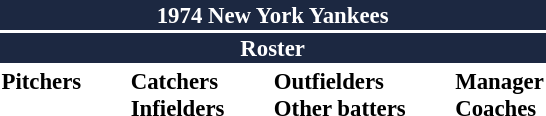<table class="toccolours" style="font-size: 95%;">
<tr>
<th colspan="10" style="background-color: #1c2841; color: white; text-align: center;">1974 New York Yankees</th>
</tr>
<tr>
<td colspan="10" style="background-color:#1c2841; color: white; text-align: center;"><strong>Roster</strong></td>
</tr>
<tr>
<td valign="top"><strong>Pitchers</strong><br>

















</td>
<td width="25px"></td>
<td valign="top"><strong>Catchers</strong><br>



<strong>Infielders</strong>










</td>
<td width="25px"></td>
<td valign="top"><strong>Outfielders</strong><br>








<strong>Other batters</strong>
</td>
<td width="25px"></td>
<td valign="top"><strong>Manager</strong><br>
<strong>Coaches</strong>



</td>
</tr>
</table>
